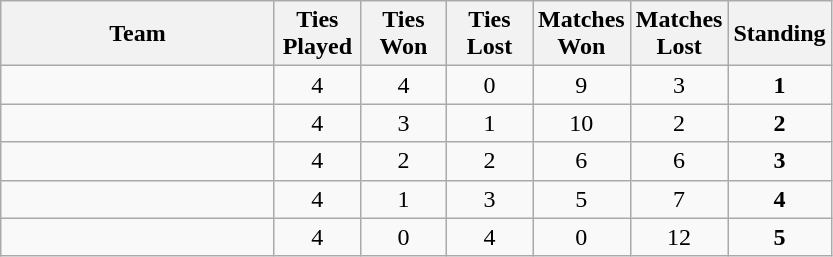<table class=wikitable style="text-align:center">
<tr>
<th width=175>Team</th>
<th width=50>Ties Played</th>
<th width=50>Ties Won</th>
<th width=50>Ties Lost</th>
<th width=50>Matches Won</th>
<th width=50>Matches Lost</th>
<th width=50>Standing</th>
</tr>
<tr>
<td style="text-align:left"></td>
<td>4</td>
<td>4</td>
<td>0</td>
<td>9</td>
<td>3</td>
<td><strong>1</strong></td>
</tr>
<tr>
<td style="text-align:left"></td>
<td>4</td>
<td>3</td>
<td>1</td>
<td>10</td>
<td>2</td>
<td><strong>2</strong></td>
</tr>
<tr>
<td style="text-align:left"></td>
<td>4</td>
<td>2</td>
<td>2</td>
<td>6</td>
<td>6</td>
<td><strong>3</strong></td>
</tr>
<tr>
<td style="text-align:left"></td>
<td>4</td>
<td>1</td>
<td>3</td>
<td>5</td>
<td>7</td>
<td><strong>4</strong></td>
</tr>
<tr>
<td style="text-align:left"></td>
<td>4</td>
<td>0</td>
<td>4</td>
<td>0</td>
<td>12</td>
<td><strong>5</strong></td>
</tr>
</table>
